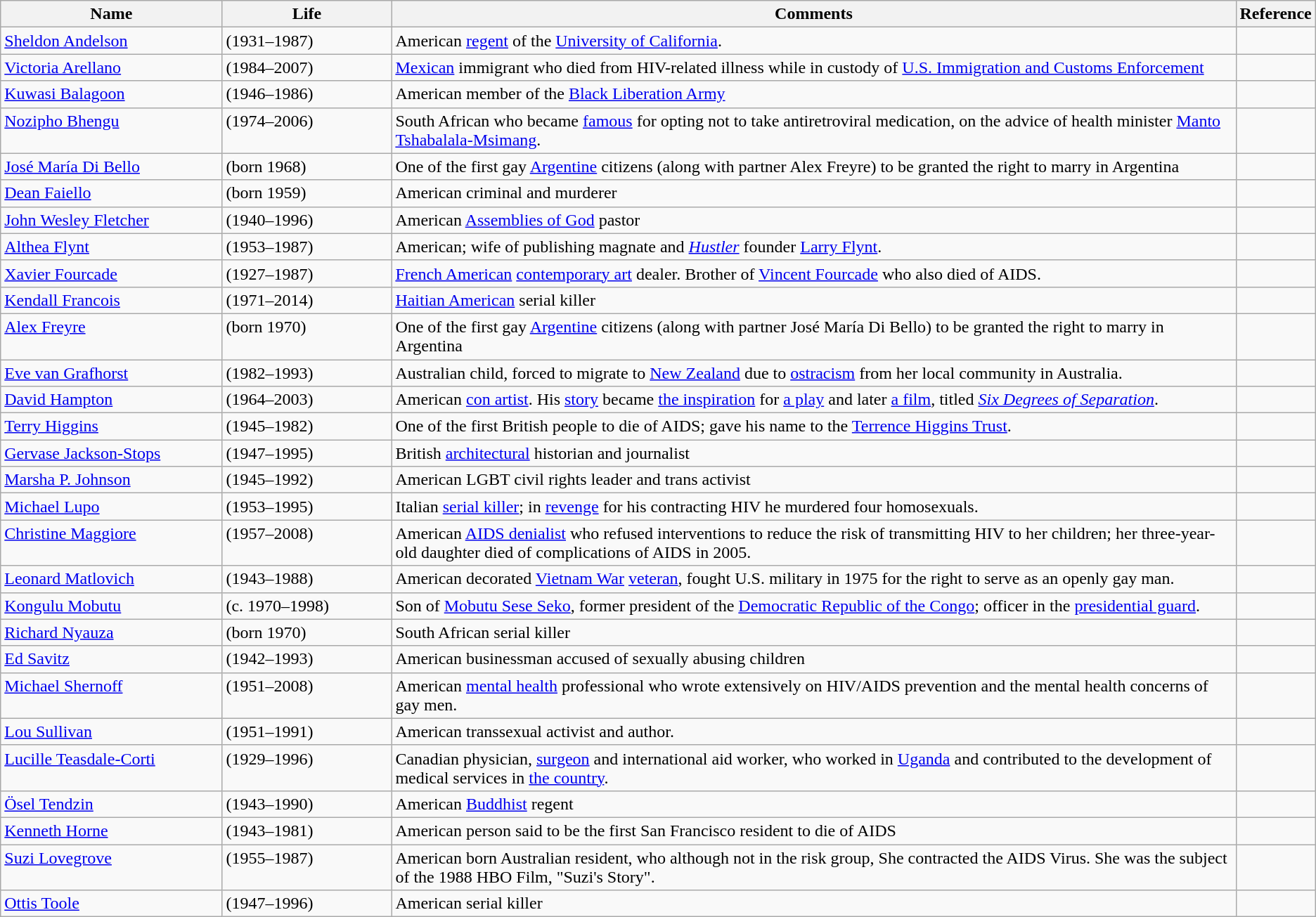<table class=wikitable>
<tr>
<th style="width:17%;">Name</th>
<th style="width:13%;">Life</th>
<th style="width:65%;">Comments</th>
<th style="width:5%;">Reference</th>
</tr>
<tr valign="top">
<td><a href='#'>Sheldon Andelson</a></td>
<td>(1931–1987)</td>
<td>American <a href='#'>regent</a> of the <a href='#'>University of California</a>.</td>
<td></td>
</tr>
<tr valign="top">
<td><a href='#'>Victoria Arellano</a></td>
<td>(1984–2007)</td>
<td><a href='#'>Mexican</a> immigrant who died from HIV-related illness while in custody of <a href='#'>U.S. Immigration and Customs Enforcement</a></td>
<td></td>
</tr>
<tr valign="top">
<td><a href='#'>Kuwasi Balagoon</a></td>
<td>(1946–1986)</td>
<td>American member of the <a href='#'>Black Liberation Army</a></td>
<td></td>
</tr>
<tr valign="top">
<td><a href='#'>Nozipho Bhengu</a></td>
<td>(1974–2006)</td>
<td>South African who became <a href='#'>famous</a> for opting not to take antiretroviral medication, on the advice of health minister <a href='#'>Manto Tshabalala-Msimang</a>.</td>
<td></td>
</tr>
<tr valign="top">
<td><a href='#'>José María Di Bello</a></td>
<td>(born 1968)</td>
<td>One of the first gay <a href='#'>Argentine</a> citizens (along with partner Alex Freyre) to be granted the right to marry in Argentina</td>
<td></td>
</tr>
<tr valign="top">
<td><a href='#'>Dean Faiello</a></td>
<td>(born 1959)</td>
<td>American criminal and murderer</td>
<td></td>
</tr>
<tr valign="top">
<td><a href='#'>John Wesley Fletcher</a></td>
<td>(1940–1996)</td>
<td>American <a href='#'>Assemblies of God</a> pastor</td>
<td></td>
</tr>
<tr valign="top">
<td><a href='#'>Althea Flynt</a></td>
<td>(1953–1987)</td>
<td>American; wife of publishing magnate and <em><a href='#'>Hustler</a></em> founder <a href='#'>Larry Flynt</a>.</td>
<td></td>
</tr>
<tr valign="top">
<td><a href='#'>Xavier Fourcade</a></td>
<td>(1927–1987)</td>
<td><a href='#'>French American</a> <a href='#'>contemporary art</a> dealer. Brother of <a href='#'>Vincent Fourcade</a> who also died of AIDS.</td>
<td></td>
</tr>
<tr valign="top">
<td><a href='#'>Kendall Francois</a></td>
<td>(1971–2014)</td>
<td><a href='#'>Haitian American</a> serial killer</td>
<td></td>
</tr>
<tr valign="top">
<td><a href='#'>Alex Freyre</a></td>
<td>(born 1970)</td>
<td>One of the first gay <a href='#'>Argentine</a> citizens (along with partner José María Di Bello) to be granted the right to marry in Argentina</td>
<td></td>
</tr>
<tr valign="top">
<td><a href='#'>Eve van Grafhorst</a></td>
<td>(1982–1993)</td>
<td>Australian child, forced to migrate to <a href='#'>New Zealand</a> due to <a href='#'>ostracism</a> from her local community in Australia.</td>
<td></td>
</tr>
<tr valign="top">
<td><a href='#'>David Hampton</a></td>
<td>(1964–2003)</td>
<td>American <a href='#'>con artist</a>. His <a href='#'>story</a> became <a href='#'>the inspiration</a> for <a href='#'>a play</a> and later <a href='#'>a film</a>, titled <em><a href='#'>Six Degrees of Separation</a></em>.</td>
<td></td>
</tr>
<tr valign="top">
<td><a href='#'>Terry Higgins</a></td>
<td>(1945–1982)</td>
<td>One of the first British people to die of AIDS; gave his name to the <a href='#'>Terrence Higgins Trust</a>.</td>
<td></td>
</tr>
<tr valign="top">
<td><a href='#'>Gervase Jackson-Stops</a></td>
<td>(1947–1995)</td>
<td>British <a href='#'>architectural</a> historian and journalist</td>
<td></td>
</tr>
<tr valign="top">
<td><a href='#'>Marsha P. Johnson</a></td>
<td>(1945–1992)</td>
<td>American LGBT civil rights leader and trans activist</td>
<td></td>
</tr>
<tr valign="top">
<td><a href='#'>Michael Lupo</a></td>
<td>(1953–1995)</td>
<td>Italian <a href='#'>serial killer</a>; in <a href='#'>revenge</a> for his contracting HIV he murdered four homosexuals.</td>
<td></td>
</tr>
<tr valign="top">
<td><a href='#'>Christine Maggiore</a></td>
<td>(1957–2008)</td>
<td>American <a href='#'>AIDS denialist</a> who refused interventions to reduce the risk of transmitting HIV to her children; her three-year-old daughter died of complications of AIDS in 2005.</td>
<td></td>
</tr>
<tr valign="top">
<td><a href='#'>Leonard Matlovich</a></td>
<td>(1943–1988)</td>
<td>American decorated <a href='#'>Vietnam War</a> <a href='#'>veteran</a>, fought U.S. military in 1975 for the right to serve as an openly gay man.</td>
<td></td>
</tr>
<tr valign="top">
<td><a href='#'>Kongulu Mobutu</a></td>
<td>(c. 1970–1998)</td>
<td>Son of <a href='#'>Mobutu Sese Seko</a>, former president of the <a href='#'>Democratic Republic of the Congo</a>; officer in the <a href='#'>presidential guard</a>.</td>
<td></td>
</tr>
<tr>
<td><a href='#'>Richard Nyauza</a></td>
<td>(born 1970)</td>
<td>South African serial killer</td>
<td></td>
</tr>
<tr valign="top">
<td><a href='#'>Ed Savitz</a></td>
<td>(1942–1993)</td>
<td>American businessman accused of sexually abusing children</td>
<td></td>
</tr>
<tr valign="top">
<td><a href='#'>Michael Shernoff</a></td>
<td>(1951–2008)</td>
<td>American <a href='#'>mental health</a> professional who wrote extensively on HIV/AIDS prevention and the mental health concerns of gay men.</td>
<td></td>
</tr>
<tr valign="top">
<td><a href='#'>Lou Sullivan</a></td>
<td>(1951–1991)</td>
<td>American transsexual activist and author.</td>
<td></td>
</tr>
<tr valign="top">
<td><a href='#'>Lucille Teasdale-Corti</a></td>
<td>(1929–1996)</td>
<td>Canadian physician, <a href='#'>surgeon</a> and international aid worker, who worked in <a href='#'>Uganda</a> and contributed to the development of medical services in <a href='#'>the country</a>.</td>
<td></td>
</tr>
<tr valign="top">
<td><a href='#'>Ösel Tendzin</a></td>
<td>(1943–1990)</td>
<td>American <a href='#'>Buddhist</a> regent</td>
<td></td>
</tr>
<tr valign="top">
<td><a href='#'>Kenneth Horne</a></td>
<td>(1943–1981)</td>
<td>American person said to be the first San Francisco resident to die of AIDS</td>
<td></td>
</tr>
<tr valign="top">
<td><a href='#'>Suzi Lovegrove</a></td>
<td>(1955–1987)</td>
<td>American born Australian resident, who although not in the risk group, She contracted the AIDS Virus. She was the subject of the 1988 HBO Film, "Suzi's Story".</td>
<td></td>
</tr>
<tr valign="top">
<td><a href='#'>Ottis Toole</a></td>
<td>(1947–1996)</td>
<td>American serial killer</td>
<td></td>
</tr>
</table>
